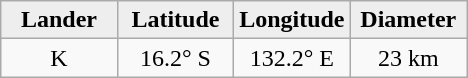<table class="wikitable">
<tr>
<th width="25%" style="background:#eeeeee;">Lander</th>
<th width="25%" style="background:#eeeeee;">Latitude</th>
<th width="25%" style="background:#eeeeee;">Longitude</th>
<th width="25%" style="background:#eeeeee;">Diameter</th>
</tr>
<tr>
<td align="center">K</td>
<td align="center">16.2° S</td>
<td align="center">132.2° E</td>
<td align="center">23 km</td>
</tr>
</table>
